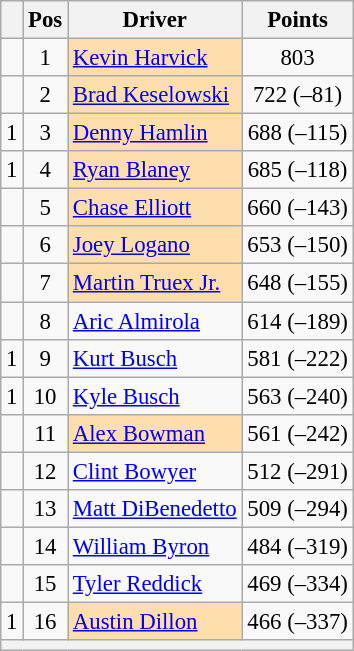<table class="wikitable" style="font-size: 95%">
<tr>
<th></th>
<th>Pos</th>
<th>Driver</th>
<th>Points</th>
</tr>
<tr>
<td align="left"></td>
<td style="text-align:center;">1</td>
<td style="background:#FFDEAD;"><a href='#'>Kevin Harvick</a></td>
<td style="text-align:center;">803</td>
</tr>
<tr>
<td align="left"></td>
<td style="text-align:center;">2</td>
<td style="background:#FFDEAD;"><a href='#'>Brad Keselowski</a></td>
<td style="text-align:center;">722 (–81)</td>
</tr>
<tr>
<td align="left"> 1</td>
<td style="text-align:center;">3</td>
<td style="background:#FFDEAD;"><a href='#'>Denny Hamlin</a></td>
<td style="text-align:center;">688 (–115)</td>
</tr>
<tr>
<td align="left"> 1</td>
<td style="text-align:center;">4</td>
<td style="background:#FFDEAD;"><a href='#'>Ryan Blaney</a></td>
<td style="text-align:center;">685 (–118)</td>
</tr>
<tr>
<td align="left"></td>
<td style="text-align:center;">5</td>
<td style="background:#FFDEAD;"><a href='#'>Chase Elliott</a></td>
<td style="text-align:center;">660 (–143)</td>
</tr>
<tr>
<td align="left"></td>
<td style="text-align:center;">6</td>
<td style="background:#FFDEAD;"><a href='#'>Joey Logano</a></td>
<td style="text-align:center;">653 (–150)</td>
</tr>
<tr>
<td align="left"></td>
<td style="text-align:center;">7</td>
<td style="background:#FFDEAD;"><a href='#'>Martin Truex Jr.</a></td>
<td style="text-align:center;">648 (–155)</td>
</tr>
<tr>
<td align="left"></td>
<td style="text-align:center;">8</td>
<td><a href='#'>Aric Almirola</a></td>
<td style="text-align:center;">614 (–189)</td>
</tr>
<tr>
<td align="left"> 1</td>
<td style="text-align:center;">9</td>
<td><a href='#'>Kurt Busch</a></td>
<td style="text-align:center;">581 (–222)</td>
</tr>
<tr>
<td align="left"> 1</td>
<td style="text-align:center;">10</td>
<td><a href='#'>Kyle Busch</a></td>
<td style="text-align:center;">563 (–240)</td>
</tr>
<tr>
<td align="left"></td>
<td style="text-align:center;">11</td>
<td style="background:#FFDEAD;"><a href='#'>Alex Bowman</a></td>
<td style="text-align:center;">561 (–242)</td>
</tr>
<tr>
<td align="left"></td>
<td style="text-align:center;">12</td>
<td><a href='#'>Clint Bowyer</a></td>
<td style="text-align:center;">512 (–291)</td>
</tr>
<tr>
<td align="left"></td>
<td style="text-align:center;">13</td>
<td><a href='#'>Matt DiBenedetto</a></td>
<td style="text-align:center;">509 (–294)</td>
</tr>
<tr>
<td align="left"></td>
<td style="text-align:center;">14</td>
<td><a href='#'>William Byron</a></td>
<td style="text-align:center;">484 (–319)</td>
</tr>
<tr>
<td align="left"></td>
<td style="text-align:center;">15</td>
<td><a href='#'>Tyler Reddick</a></td>
<td style="text-align:center;">469 (–334)</td>
</tr>
<tr>
<td align="left"> 1</td>
<td style="text-align:center;">16</td>
<td style="background:#FFDEAD;"><a href='#'>Austin Dillon</a></td>
<td style="text-align:center;">466 (–337)</td>
</tr>
<tr class="sortbottom">
<th colspan="9"></th>
</tr>
</table>
